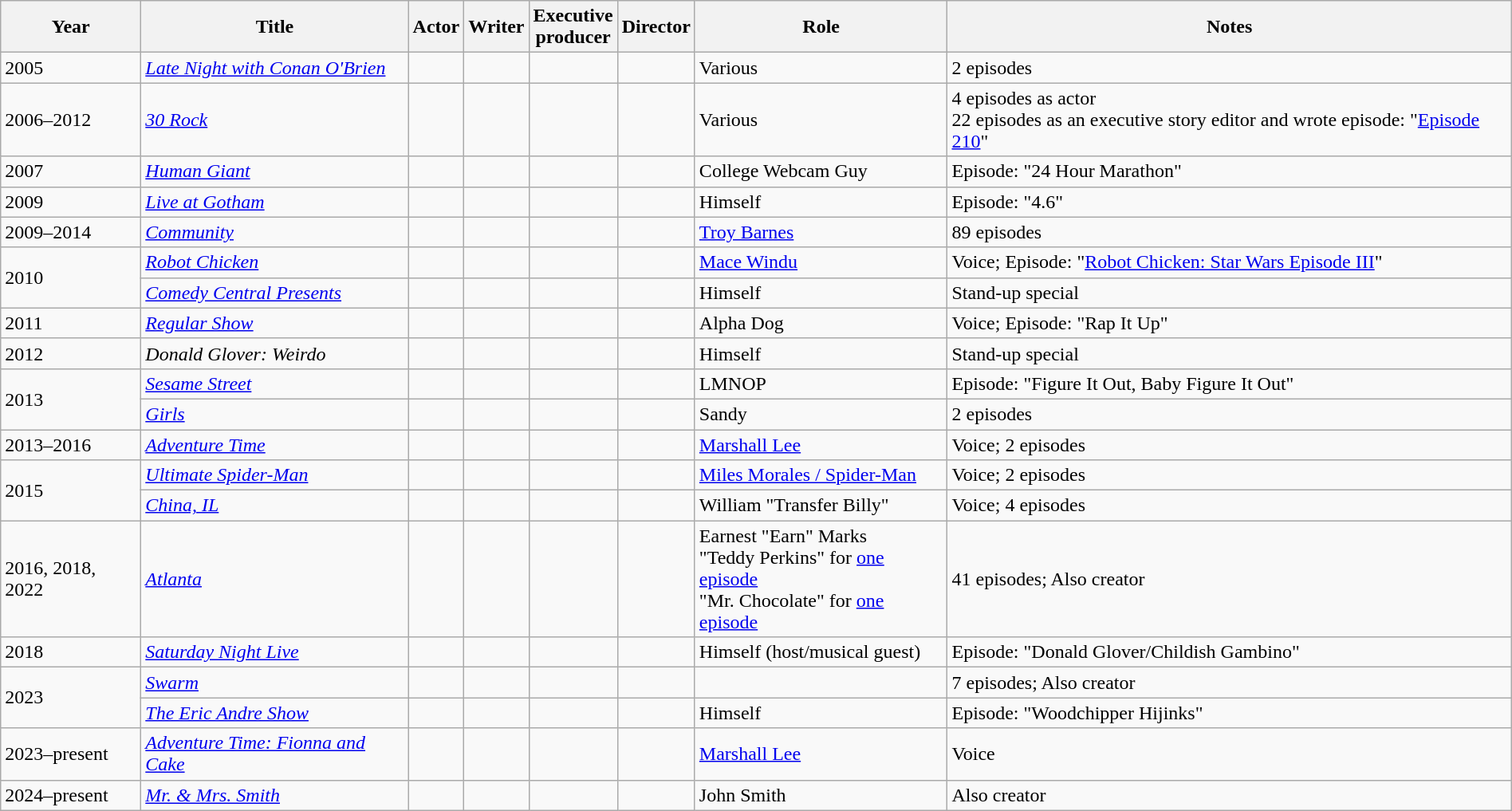<table class="wikitable sortable plainrowheaders" style="margin-right: 0;">
<tr>
<th>Year</th>
<th>Title</th>
<th>Actor</th>
<th>Writer</th>
<th>Executive<br>producer</th>
<th>Director</th>
<th>Role</th>
<th>Notes</th>
</tr>
<tr>
<td>2005</td>
<td><em><a href='#'>Late Night with Conan O'Brien</a></em></td>
<td></td>
<td></td>
<td></td>
<td></td>
<td>Various</td>
<td>2 episodes</td>
</tr>
<tr>
<td>2006–2012</td>
<td><em><a href='#'>30 Rock</a></em></td>
<td></td>
<td></td>
<td></td>
<td></td>
<td>Various</td>
<td>4 episodes as actor<br>22 episodes as an executive story editor and wrote episode: "<a href='#'>Episode 210</a>"</td>
</tr>
<tr>
<td>2007</td>
<td><em><a href='#'>Human Giant</a></em></td>
<td></td>
<td></td>
<td></td>
<td></td>
<td>College Webcam Guy</td>
<td>Episode: "24 Hour Marathon"</td>
</tr>
<tr>
<td>2009</td>
<td><em><a href='#'>Live at Gotham</a></em></td>
<td></td>
<td></td>
<td></td>
<td></td>
<td>Himself</td>
<td>Episode: "4.6"</td>
</tr>
<tr>
<td>2009–2014</td>
<td><em><a href='#'>Community</a></em></td>
<td></td>
<td></td>
<td></td>
<td></td>
<td><a href='#'>Troy Barnes</a></td>
<td>89 episodes</td>
</tr>
<tr>
<td rowspan="2">2010</td>
<td><em><a href='#'>Robot Chicken</a></em></td>
<td></td>
<td></td>
<td></td>
<td></td>
<td><a href='#'>Mace Windu</a></td>
<td>Voice; Episode: "<a href='#'>Robot Chicken: Star Wars Episode III</a>"</td>
</tr>
<tr>
<td><em><a href='#'>Comedy Central Presents</a></em></td>
<td></td>
<td></td>
<td></td>
<td></td>
<td>Himself</td>
<td>Stand-up special</td>
</tr>
<tr>
<td>2011</td>
<td><em><a href='#'>Regular Show</a></em></td>
<td></td>
<td></td>
<td></td>
<td></td>
<td>Alpha Dog</td>
<td>Voice; Episode: "Rap It Up"</td>
</tr>
<tr>
<td>2012</td>
<td><em>Donald Glover: Weirdo</em></td>
<td></td>
<td></td>
<td></td>
<td></td>
<td>Himself</td>
<td>Stand-up special</td>
</tr>
<tr>
<td rowspan="2">2013</td>
<td><em><a href='#'>Sesame Street</a></em></td>
<td></td>
<td></td>
<td></td>
<td></td>
<td>LMNOP</td>
<td>Episode: "Figure It Out, Baby Figure It Out"</td>
</tr>
<tr>
<td><em><a href='#'>Girls</a></em></td>
<td></td>
<td></td>
<td></td>
<td></td>
<td>Sandy</td>
<td>2 episodes</td>
</tr>
<tr>
<td>2013–2016</td>
<td><em><a href='#'>Adventure Time</a></em></td>
<td></td>
<td></td>
<td></td>
<td></td>
<td><a href='#'>Marshall Lee</a></td>
<td>Voice; 2 episodes</td>
</tr>
<tr>
<td rowspan="2">2015</td>
<td><em><a href='#'>Ultimate Spider-Man</a></em></td>
<td></td>
<td></td>
<td></td>
<td></td>
<td><a href='#'>Miles Morales / Spider-Man</a></td>
<td>Voice; 2 episodes</td>
</tr>
<tr>
<td><em><a href='#'>China, IL</a></em></td>
<td></td>
<td></td>
<td></td>
<td></td>
<td>William "Transfer Billy"</td>
<td>Voice; 4 episodes</td>
</tr>
<tr>
<td>2016, 2018, 2022</td>
<td><em><a href='#'>Atlanta</a></em></td>
<td></td>
<td></td>
<td></td>
<td></td>
<td>Earnest "Earn" Marks<br>"Teddy Perkins" for <a href='#'>one episode</a><br>"Mr. Chocolate" for <a href='#'>one episode</a></td>
<td>41 episodes; Also creator</td>
</tr>
<tr>
<td>2018</td>
<td><em><a href='#'>Saturday Night Live</a></em></td>
<td></td>
<td></td>
<td></td>
<td></td>
<td>Himself (host/musical guest)</td>
<td>Episode: "Donald Glover/Childish Gambino"</td>
</tr>
<tr>
<td rowspan="2">2023</td>
<td><em><a href='#'>Swarm</a></em></td>
<td></td>
<td></td>
<td></td>
<td></td>
<td></td>
<td>7 episodes; Also creator</td>
</tr>
<tr>
<td><em><a href='#'>The Eric Andre Show</a></em></td>
<td></td>
<td></td>
<td></td>
<td></td>
<td>Himself</td>
<td>Episode: "Woodchipper Hijinks"</td>
</tr>
<tr>
<td>2023–present</td>
<td><em><a href='#'>Adventure Time: Fionna and Cake</a></em></td>
<td></td>
<td></td>
<td></td>
<td></td>
<td><a href='#'>Marshall Lee</a></td>
<td>Voice</td>
</tr>
<tr>
<td>2024–present</td>
<td><em><a href='#'>Mr. & Mrs. Smith</a></em></td>
<td></td>
<td></td>
<td></td>
<td></td>
<td>John Smith</td>
<td>Also creator</td>
</tr>
</table>
